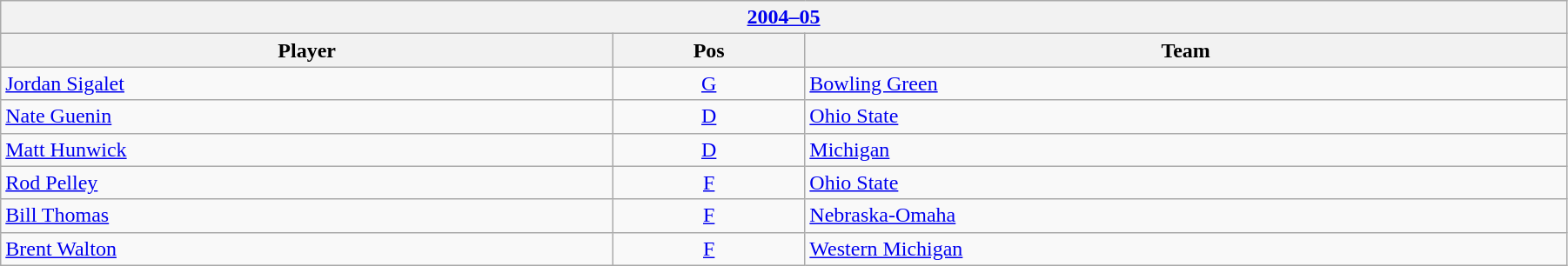<table class="wikitable" width=95%>
<tr>
<th colspan=3><a href='#'>2004–05</a></th>
</tr>
<tr>
<th>Player</th>
<th>Pos</th>
<th>Team</th>
</tr>
<tr>
<td><a href='#'>Jordan Sigalet</a></td>
<td style="text-align:center;"><a href='#'>G</a></td>
<td><a href='#'>Bowling Green</a></td>
</tr>
<tr>
<td><a href='#'>Nate Guenin</a></td>
<td style="text-align:center;"><a href='#'>D</a></td>
<td><a href='#'>Ohio State</a></td>
</tr>
<tr>
<td><a href='#'>Matt Hunwick</a></td>
<td style="text-align:center;"><a href='#'>D</a></td>
<td><a href='#'>Michigan</a></td>
</tr>
<tr>
<td><a href='#'>Rod Pelley</a></td>
<td style="text-align:center;"><a href='#'>F</a></td>
<td><a href='#'>Ohio State</a></td>
</tr>
<tr>
<td><a href='#'>Bill Thomas</a></td>
<td style="text-align:center;"><a href='#'>F</a></td>
<td><a href='#'>Nebraska-Omaha</a></td>
</tr>
<tr>
<td><a href='#'>Brent Walton</a></td>
<td style="text-align:center;"><a href='#'>F</a></td>
<td><a href='#'>Western Michigan</a></td>
</tr>
</table>
